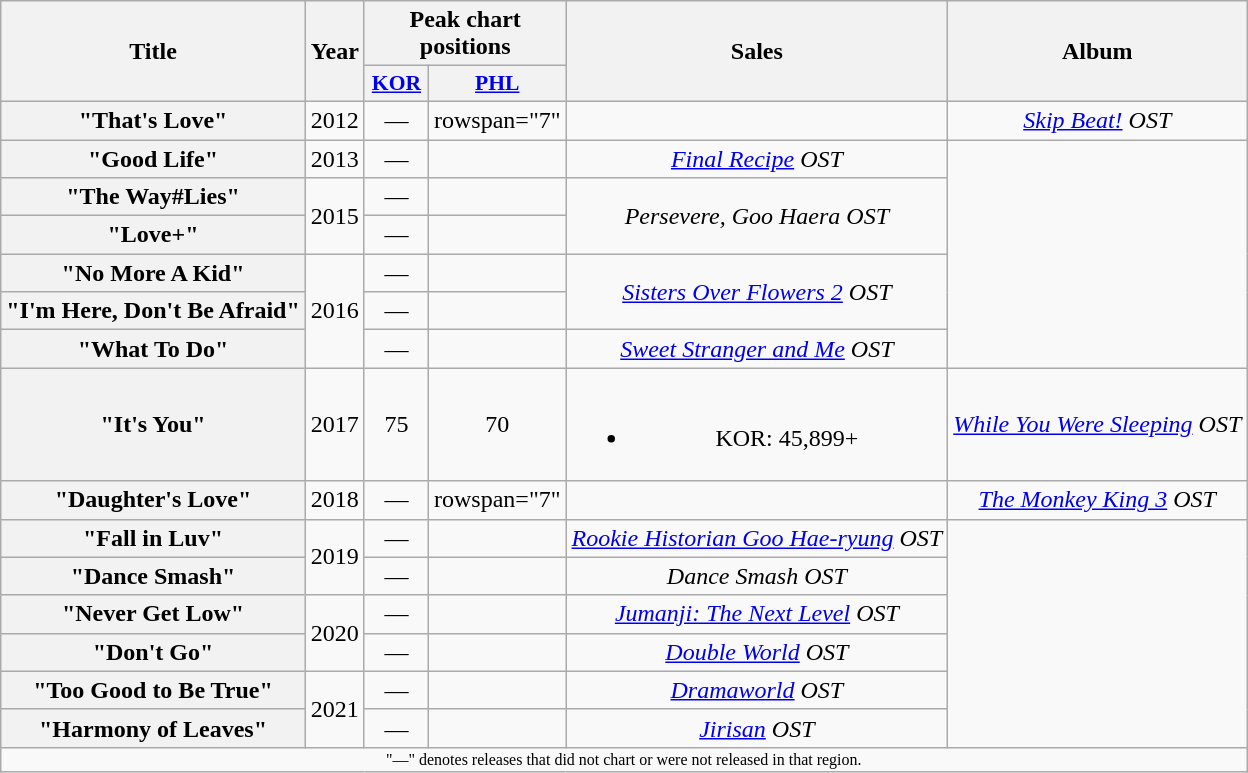<table class="wikitable plainrowheaders" style="text-align:center;">
<tr>
<th rowspan="2">Title</th>
<th rowspan="2">Year</th>
<th colspan="2">Peak chart positions</th>
<th rowspan="2">Sales </th>
<th rowspan="2">Album</th>
</tr>
<tr>
<th style="width:2.5em;font-size:90%;"><a href='#'>KOR</a><br></th>
<th style="width:2.5em;font-size:90%;"><a href='#'>PHL</a><br></th>
</tr>
<tr>
<th scope="row">"That's Love" </th>
<td>2012</td>
<td>—</td>
<td>rowspan="7" </td>
<td></td>
<td><em><a href='#'>Skip Beat!</a> OST</em></td>
</tr>
<tr>
<th scope="row">"Good Life" </th>
<td>2013</td>
<td>—</td>
<td></td>
<td><em><a href='#'>Final Recipe</a> OST</em></td>
</tr>
<tr>
<th scope="row">"The Way#Lies"</th>
<td rowspan="2">2015</td>
<td>—</td>
<td></td>
<td rowspan="2"><em>Persevere, Goo Haera OST</em></td>
</tr>
<tr>
<th scope="row">"Love+" </th>
<td>—</td>
<td></td>
</tr>
<tr>
<th scope="row">"No More A Kid" </th>
<td rowspan=3>2016</td>
<td>—</td>
<td></td>
<td rowspan=2><em><a href='#'>Sisters Over Flowers 2</a> OST</em></td>
</tr>
<tr>
<th scope="row">"I'm Here, Don't Be Afraid" </th>
<td>—</td>
<td></td>
</tr>
<tr>
<th scope="row">"What To Do" </th>
<td>—</td>
<td></td>
<td><em><a href='#'>Sweet Stranger and Me</a> OST</em></td>
</tr>
<tr>
<th scope="row">"It's You"</th>
<td>2017</td>
<td>75</td>
<td>70</td>
<td><br><ul><li>KOR: 45,899+</li></ul></td>
<td><em><a href='#'>While You Were Sleeping</a> OST</em></td>
</tr>
<tr>
<th scope="row">"Daughter's Love" </th>
<td>2018</td>
<td>—</td>
<td>rowspan="7" </td>
<td></td>
<td><em><a href='#'>The Monkey King 3</a> OST</em></td>
</tr>
<tr>
<th scope="row">"Fall in Luv"</th>
<td rowspan="2">2019</td>
<td>—</td>
<td></td>
<td><em><a href='#'>Rookie Historian Goo Hae-ryung</a> OST</em></td>
</tr>
<tr>
<th scope="row">"Dance Smash" </th>
<td>—</td>
<td></td>
<td><em>Dance Smash OST</em></td>
</tr>
<tr>
<th scope="row">"Never Get Low" <br></th>
<td rowspan="2">2020</td>
<td>—</td>
<td></td>
<td><em><a href='#'>Jumanji: The Next Level</a> OST</em></td>
</tr>
<tr>
<th scope="row">"Don't Go" </th>
<td>—</td>
<td></td>
<td><em><a href='#'>Double World</a> OST</em></td>
</tr>
<tr>
<th scope="row">"Too Good to Be True" </th>
<td rowspan="2">2021</td>
<td>—</td>
<td></td>
<td><em><a href='#'>Dramaworld</a> OST</em></td>
</tr>
<tr>
<th scope="row">"Harmony of Leaves" </th>
<td>—</td>
<td></td>
<td><em><a href='#'>Jirisan</a> OST</em></td>
</tr>
<tr>
<td colspan="7" style="font-size:8pt;">"—" denotes releases that did not chart or were not released in that region.</td>
</tr>
</table>
